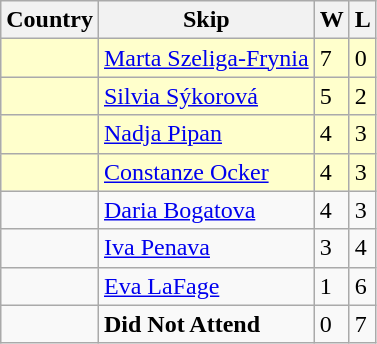<table class=wikitable>
<tr>
<th>Country</th>
<th>Skip</th>
<th>W</th>
<th>L</th>
</tr>
<tr bgcolor=#ffffcc>
<td></td>
<td><a href='#'>Marta Szeliga-Frynia</a></td>
<td>7</td>
<td>0</td>
</tr>
<tr bgcolor=#ffffcc>
<td></td>
<td><a href='#'>Silvia Sýkorová</a></td>
<td>5</td>
<td>2</td>
</tr>
<tr bgcolor=#ffffcc>
<td></td>
<td><a href='#'>Nadja Pipan</a></td>
<td>4</td>
<td>3</td>
</tr>
<tr bgcolor=#ffffcc>
<td></td>
<td><a href='#'>Constanze Ocker</a></td>
<td>4</td>
<td>3</td>
</tr>
<tr>
<td></td>
<td><a href='#'>Daria Bogatova</a></td>
<td>4</td>
<td>3</td>
</tr>
<tr>
<td></td>
<td><a href='#'>Iva Penava</a></td>
<td>3</td>
<td>4</td>
</tr>
<tr>
<td></td>
<td><a href='#'>Eva LaFage</a></td>
<td>1</td>
<td>6</td>
</tr>
<tr>
<td></td>
<td><strong>Did Not Attend</strong></td>
<td>0</td>
<td>7</td>
</tr>
</table>
